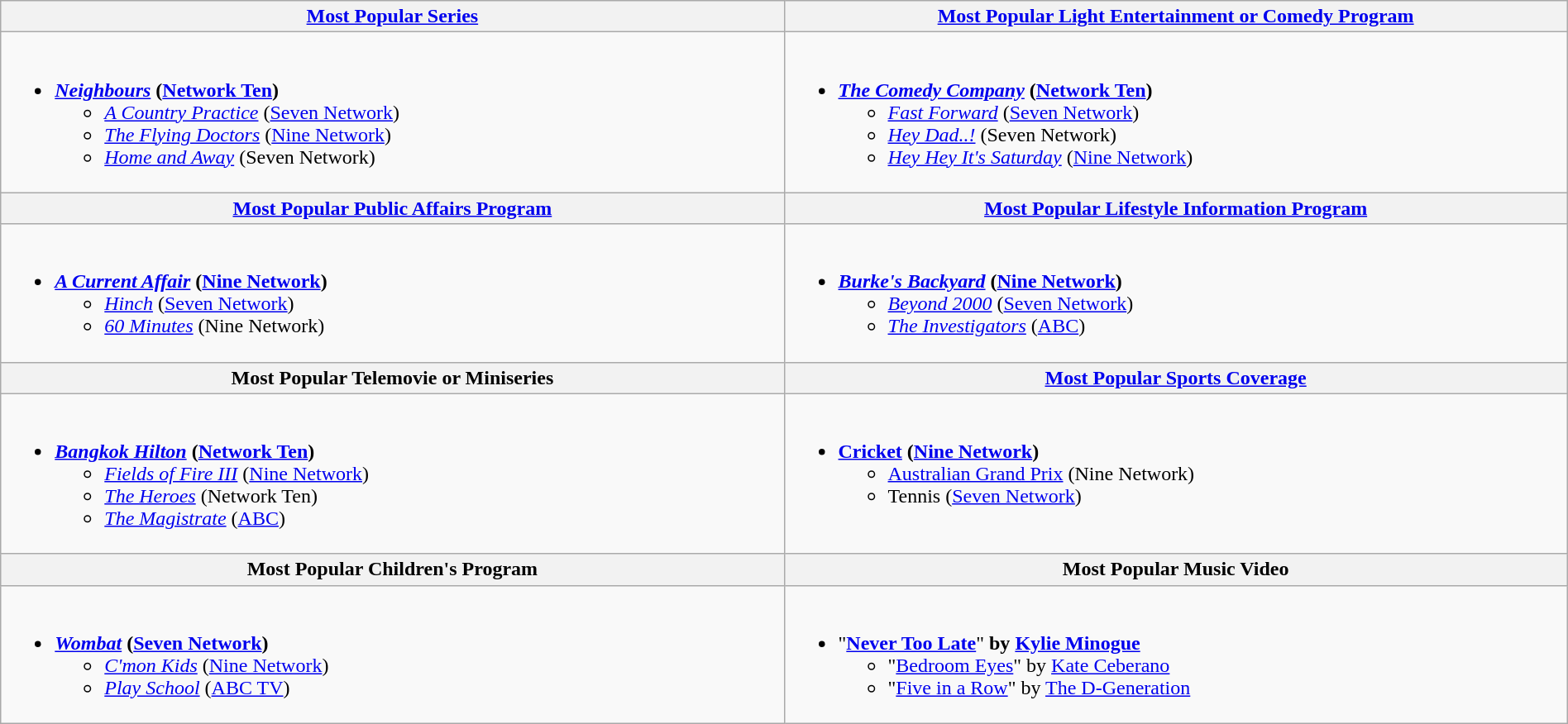<table class=wikitable width="100%">
<tr>
<th width="50%"><a href='#'>Most Popular Series</a></th>
<th width="50%"><a href='#'>Most Popular Light Entertainment or Comedy Program</a></th>
</tr>
<tr>
<td valign="top"><br><ul><li><strong><em><a href='#'>Neighbours</a></em></strong> <strong>(<a href='#'>Network Ten</a>)</strong><ul><li><em><a href='#'>A Country Practice</a></em> (<a href='#'>Seven Network</a>)</li><li><em><a href='#'>The Flying Doctors</a></em> (<a href='#'>Nine Network</a>)</li><li><em><a href='#'>Home and Away</a></em> (Seven Network)</li></ul></li></ul></td>
<td valign="top"><br><ul><li><strong><em><a href='#'>The Comedy Company</a></em></strong> <strong>(<a href='#'>Network Ten</a>)</strong><ul><li><em><a href='#'>Fast Forward</a></em> (<a href='#'>Seven Network</a>)</li><li><em><a href='#'>Hey Dad..!</a></em> (Seven Network)</li><li><em><a href='#'>Hey Hey It's Saturday</a></em> (<a href='#'>Nine Network</a>)</li></ul></li></ul></td>
</tr>
<tr>
<th width="50%"><a href='#'>Most Popular Public Affairs Program</a></th>
<th width="50%"><a href='#'>Most Popular Lifestyle Information Program</a></th>
</tr>
<tr>
<td valign="top"><br><ul><li><strong><em><a href='#'>A Current Affair</a></em></strong> <strong>(<a href='#'>Nine Network</a>)</strong><ul><li><em><a href='#'>Hinch</a></em> (<a href='#'>Seven Network</a>)</li><li><em><a href='#'>60 Minutes</a></em> (Nine Network)</li></ul></li></ul></td>
<td valign="top"><br><ul><li><strong><em><a href='#'>Burke's Backyard</a></em></strong> <strong>(<a href='#'>Nine Network</a>)</strong><ul><li><em><a href='#'>Beyond 2000</a></em> (<a href='#'>Seven Network</a>)</li><li><em><a href='#'>The Investigators</a></em> (<a href='#'>ABC</a>)</li></ul></li></ul></td>
</tr>
<tr>
<th width="50%">Most Popular Telemovie or Miniseries</th>
<th width="50%"><a href='#'>Most Popular Sports Coverage</a></th>
</tr>
<tr>
<td valign="top"><br><ul><li><strong><em><a href='#'>Bangkok Hilton</a></em></strong> <strong>(<a href='#'>Network Ten</a>)</strong><ul><li><em><a href='#'>Fields of Fire III</a></em> (<a href='#'>Nine Network</a>)</li><li><em><a href='#'>The Heroes</a></em> (Network Ten)</li><li><em><a href='#'>The Magistrate</a></em> (<a href='#'>ABC</a>)</li></ul></li></ul></td>
<td valign="top"><br><ul><li><strong><a href='#'>Cricket</a> (<a href='#'>Nine Network</a>)</strong><ul><li><a href='#'>Australian Grand Prix</a> (Nine Network)</li><li>Tennis (<a href='#'>Seven Network</a>)</li></ul></li></ul></td>
</tr>
<tr>
<th width="50%">Most Popular Children's Program</th>
<th width="50%">Most Popular Music Video</th>
</tr>
<tr>
<td valign="top"><br><ul><li><strong><em><a href='#'>Wombat</a></em></strong> <strong>(<a href='#'>Seven Network</a>)</strong><ul><li><em><a href='#'>C'mon Kids</a></em> (<a href='#'>Nine Network</a>)</li><li><em><a href='#'>Play School</a></em> (<a href='#'>ABC TV</a>)</li></ul></li></ul></td>
<td valign="top"><br><ul><li>"<strong><a href='#'>Never Too Late</a></strong>" <strong>by <a href='#'>Kylie Minogue</a></strong><ul><li>"<a href='#'>Bedroom Eyes</a>" by <a href='#'>Kate Ceberano</a></li><li>"<a href='#'>Five in a Row</a>" by <a href='#'>The D-Generation</a></li></ul></li></ul></td>
</tr>
</table>
